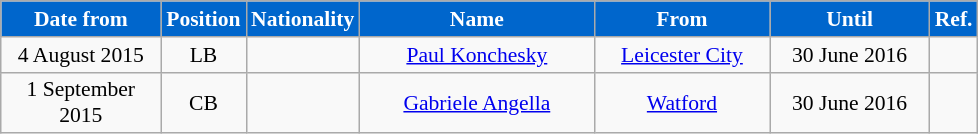<table class="wikitable"  style="text-align:center; font-size:90%; ">
<tr>
<th style="background:#0066CC; color:#FFFFFF; width:100px;">Date from</th>
<th style="background:#0066CC; color:#FFFFFF; width:50px;">Position</th>
<th style="background:#0066CC; color:#FFFFFF; width:50px;">Nationality</th>
<th style="background:#0066CC; color:#FFFFFF; width:150px;">Name</th>
<th style="background:#0066CC; color:#FFFFFF; width:110px;">From</th>
<th style="background:#0066CC; color:#FFFFFF; width:100px;">Until</th>
<th style="background:#0066CC; color:#FFFFFF; width:25px;">Ref.</th>
</tr>
<tr>
<td>4 August 2015</td>
<td>LB</td>
<td></td>
<td><a href='#'>Paul Konchesky</a></td>
<td><a href='#'>Leicester City</a></td>
<td>30 June 2016</td>
<td></td>
</tr>
<tr>
<td>1 September 2015</td>
<td>CB</td>
<td></td>
<td><a href='#'>Gabriele Angella</a></td>
<td><a href='#'>Watford</a></td>
<td>30 June 2016</td>
<td></td>
</tr>
</table>
